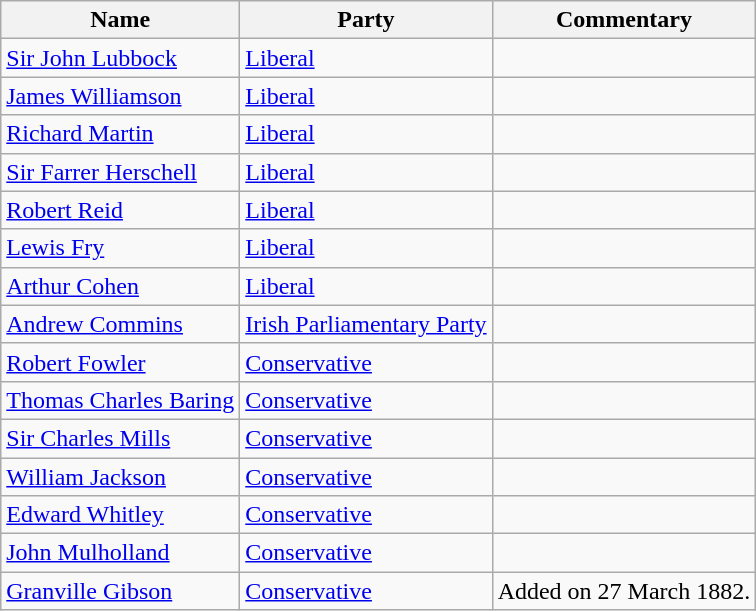<table class="wikitable">
<tr>
<th>Name</th>
<th>Party</th>
<th>Commentary</th>
</tr>
<tr>
<td><a href='#'>Sir John Lubbock</a> </td>
<td><a href='#'>Liberal</a></td>
<td></td>
</tr>
<tr>
<td><a href='#'>James Williamson</a> </td>
<td><a href='#'>Liberal</a></td>
<td></td>
</tr>
<tr>
<td><a href='#'>Richard Martin</a> </td>
<td><a href='#'>Liberal</a></td>
<td></td>
</tr>
<tr>
<td><a href='#'>Sir Farrer Herschell</a> </td>
<td><a href='#'>Liberal</a></td>
<td></td>
</tr>
<tr>
<td><a href='#'>Robert Reid</a> </td>
<td><a href='#'>Liberal</a></td>
<td></td>
</tr>
<tr>
<td><a href='#'>Lewis Fry</a> </td>
<td><a href='#'>Liberal</a></td>
<td></td>
</tr>
<tr>
<td><a href='#'>Arthur Cohen</a> </td>
<td><a href='#'>Liberal</a></td>
<td></td>
</tr>
<tr>
<td><a href='#'>Andrew Commins</a> </td>
<td><a href='#'>Irish Parliamentary Party</a></td>
<td></td>
</tr>
<tr>
<td><a href='#'>Robert Fowler</a> </td>
<td><a href='#'>Conservative</a></td>
<td></td>
</tr>
<tr>
<td><a href='#'>Thomas Charles Baring</a></td>
<td><a href='#'>Conservative</a></td>
<td></td>
</tr>
<tr>
<td><a href='#'>Sir Charles Mills</a></td>
<td><a href='#'>Conservative</a></td>
<td></td>
</tr>
<tr>
<td><a href='#'>William Jackson</a></td>
<td><a href='#'>Conservative</a></td>
<td></td>
</tr>
<tr>
<td><a href='#'>Edward Whitley</a></td>
<td><a href='#'>Conservative</a></td>
<td></td>
</tr>
<tr>
<td><a href='#'>John Mulholland</a></td>
<td><a href='#'>Conservative</a></td>
<td></td>
</tr>
<tr>
<td><a href='#'>Granville Gibson</a></td>
<td><a href='#'>Conservative</a></td>
<td>Added on 27 March 1882.</td>
</tr>
</table>
